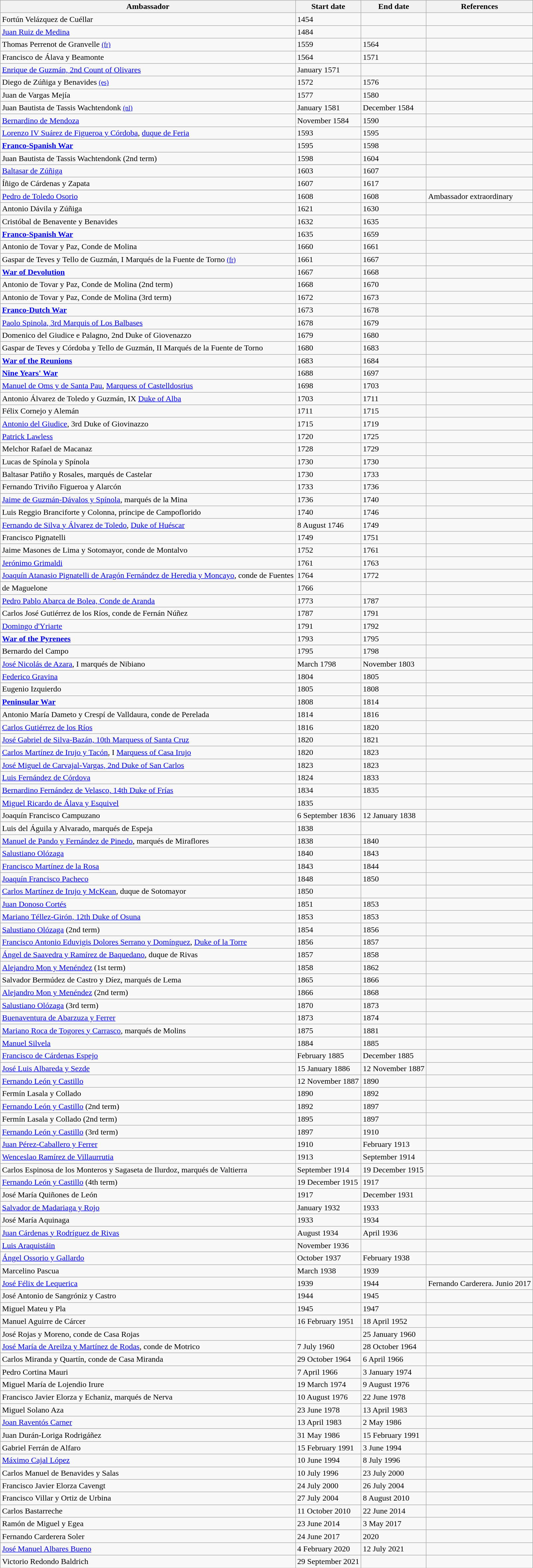<table class="wikitable sortable">
<tr>
<th>Ambassador</th>
<th>Start date</th>
<th>End date</th>
<th>References</th>
</tr>
<tr>
<td>Fortún Velázquez de Cuéllar</td>
<td>1454</td>
<td></td>
<td></td>
</tr>
<tr>
<td><a href='#'>Juan Ruiz de Medina</a></td>
<td>1484</td>
<td></td>
<td></td>
</tr>
<tr>
<td>Thomas Perrenot de Granvelle <small><a href='#'>(fr)</a></small></td>
<td>1559</td>
<td>1564</td>
<td></td>
</tr>
<tr>
<td>Francisco de Álava y Beamonte</td>
<td>1564</td>
<td>1571</td>
<td></td>
</tr>
<tr>
<td><a href='#'>Enrique de Guzmán, 2nd Count of Olivares</a></td>
<td>January 1571</td>
<td></td>
<td></td>
</tr>
<tr>
<td>Diego de Zúñiga y Benavides <small><a href='#'>(es)</a></small></td>
<td>1572</td>
<td>1576</td>
<td></td>
</tr>
<tr>
<td>Juan de Vargas Mejía</td>
<td>1577</td>
<td>1580</td>
<td></td>
</tr>
<tr>
<td>Juan Bautista  de Tassis Wachtendonk <small><a href='#'>(nl)</a></small></td>
<td>January 1581</td>
<td>December 1584</td>
<td></td>
</tr>
<tr>
<td><a href='#'>Bernardino de Mendoza</a></td>
<td>November 1584</td>
<td>1590</td>
<td></td>
</tr>
<tr>
<td><a href='#'>Lorenzo IV Suárez de Figueroa y Córdoba</a>, <a href='#'>duque de Feria</a></td>
<td>1593</td>
<td>1595</td>
<td></td>
</tr>
<tr>
<td><strong><a href='#'>Franco-Spanish War</a></strong></td>
<td>1595</td>
<td>1598</td>
<td></td>
</tr>
<tr>
<td>Juan Bautista  de Tassis Wachtendonk (2nd term)</td>
<td>1598</td>
<td>1604</td>
<td></td>
</tr>
<tr>
<td><a href='#'>Baltasar de Zúñiga</a></td>
<td>1603</td>
<td>1607</td>
<td></td>
</tr>
<tr>
<td>Íñigo de Cárdenas y Zapata</td>
<td>1607</td>
<td>1617</td>
<td></td>
</tr>
<tr>
</tr>
<tr>
<td><a href='#'>Pedro de Toledo Osorio</a></td>
<td>1608</td>
<td>1608</td>
<td>Ambassador extraordinary</td>
</tr>
<tr>
<td>Antonio Dávila y Zúñiga</td>
<td>1621</td>
<td>1630</td>
<td></td>
</tr>
<tr>
<td>Cristóbal de Benavente y Benavides</td>
<td>1632</td>
<td>1635</td>
<td></td>
</tr>
<tr>
<td><strong><a href='#'>Franco-Spanish War</a></strong></td>
<td>1635</td>
<td>1659</td>
<td></td>
</tr>
<tr>
<td>Antonio de Tovar y Paz, Conde de Molina</td>
<td>1660</td>
<td>1661</td>
<td></td>
</tr>
<tr>
<td>Gaspar de Teves y Tello de Guzmán, I Marqués de la Fuente de Torno <small><a href='#'>(fr)</a></small></td>
<td>1661</td>
<td>1667</td>
<td></td>
</tr>
<tr>
<td><strong><a href='#'>War of Devolution</a></strong></td>
<td>1667</td>
<td>1668</td>
<td></td>
</tr>
<tr>
<td>Antonio de Tovar y Paz, Conde de Molina (2nd term)</td>
<td>1668</td>
<td>1670</td>
<td></td>
</tr>
<tr>
<td>Antonio de Tovar y Paz, Conde de Molina (3rd term)</td>
<td>1672</td>
<td>1673</td>
<td></td>
</tr>
<tr>
<td><strong><a href='#'>Franco-Dutch War</a></strong></td>
<td>1673</td>
<td>1678</td>
<td></td>
</tr>
<tr>
<td><a href='#'>Paolo Spinola, 3rd Marquis of Los Balbases</a></td>
<td>1678</td>
<td>1679</td>
<td></td>
</tr>
<tr>
<td>Domenico del Giudice e Palagno, 2nd Duke of Giovenazzo</td>
<td>1679</td>
<td>1680</td>
<td></td>
</tr>
<tr>
<td>Gaspar de Teves y Córdoba y Tello de Guzmán, II Marqués de la Fuente de Torno</td>
<td>1680</td>
<td>1683</td>
<td></td>
</tr>
<tr>
<td><strong><a href='#'>War of the Reunions</a></strong></td>
<td>1683</td>
<td>1684</td>
<td></td>
</tr>
<tr>
<td><strong><a href='#'>Nine Years' War</a></strong></td>
<td>1688</td>
<td>1697</td>
<td></td>
</tr>
<tr>
<td><a href='#'>Manuel de Oms y de Santa Pau</a>, <a href='#'>Marquess of Castelldosrius</a></td>
<td>1698</td>
<td>1703</td>
<td></td>
</tr>
<tr>
<td>Antonio Álvarez de Toledo y Guzmán, IX <a href='#'>Duke of Alba</a></td>
<td>1703</td>
<td>1711</td>
<td></td>
</tr>
<tr>
<td>Félix Cornejo y Alemán</td>
<td>1711</td>
<td>1715</td>
<td></td>
</tr>
<tr>
<td><a href='#'>Antonio del Giudice</a>, 3rd Duke of Giovinazzo</td>
<td>1715</td>
<td>1719</td>
<td></td>
</tr>
<tr>
<td><a href='#'>Patrick Lawless</a></td>
<td>1720</td>
<td>1725</td>
<td></td>
</tr>
<tr>
<td>Melchor Rafael de Macanaz</td>
<td>1728</td>
<td>1729</td>
<td></td>
</tr>
<tr>
<td>Lucas de Spínola y Spínola</td>
<td>1730</td>
<td>1730</td>
<td></td>
</tr>
<tr>
<td>Baltasar Patiño y Rosales, marqués de Castelar</td>
<td>1730</td>
<td>1733</td>
<td></td>
</tr>
<tr>
<td>Fernando Triviño Figueroa y Alarcón</td>
<td>1733</td>
<td>1736</td>
<td></td>
</tr>
<tr>
<td><a href='#'>Jaime de Guzmán-Dávalos y Spínola</a>, marqués de la Mina</td>
<td>1736</td>
<td>1740</td>
<td></td>
</tr>
<tr>
<td>Luis Reggio Branciforte y Colonna, príncipe de Campoflorido</td>
<td>1740</td>
<td>1746</td>
<td></td>
</tr>
<tr>
<td><a href='#'>Fernando de Silva y Álvarez de Toledo</a>, <a href='#'>Duke of Huéscar</a></td>
<td>8 August 1746</td>
<td>1749</td>
<td></td>
</tr>
<tr>
<td>Francisco Pignatelli</td>
<td>1749</td>
<td>1751</td>
<td></td>
</tr>
<tr>
<td>Jaime Masones de Lima y Sotomayor, conde de Montalvo</td>
<td>1752</td>
<td>1761</td>
<td></td>
</tr>
<tr>
<td><a href='#'>Jerónimo Grimaldi</a></td>
<td>1761</td>
<td>1763</td>
<td></td>
</tr>
<tr>
<td><a href='#'>Joaquín Atanasio Pignatelli de Aragón Fernández de Heredia y Moncayo</a>, conde de Fuentes</td>
<td>1764</td>
<td>1772</td>
<td></td>
</tr>
<tr>
<td>de Maguelone</td>
<td>1766</td>
<td></td>
<td></td>
</tr>
<tr>
<td><a href='#'>Pedro Pablo Abarca de Bolea, Conde de Aranda</a></td>
<td>1773</td>
<td>1787</td>
<td></td>
</tr>
<tr>
<td>Carlos José Gutiérrez de los Ríos, conde de Fernán Núñez</td>
<td>1787</td>
<td>1791</td>
<td></td>
</tr>
<tr>
<td><a href='#'>Domingo d'Yriarte</a></td>
<td>1791</td>
<td>1792</td>
<td></td>
</tr>
<tr>
<td><strong><a href='#'>War of the Pyrenees</a></strong></td>
<td>1793</td>
<td>1795</td>
<td></td>
</tr>
<tr>
<td>Bernardo del Campo</td>
<td>1795</td>
<td>1798</td>
<td></td>
</tr>
<tr>
<td><a href='#'>José Nicolás de Azara</a>, I marqués de Nibiano</td>
<td>March 1798</td>
<td>November 1803</td>
<td></td>
</tr>
<tr>
<td><a href='#'>Federico Gravina</a></td>
<td>1804</td>
<td>1805</td>
<td></td>
</tr>
<tr>
<td>Eugenio Izquierdo</td>
<td>1805</td>
<td>1808</td>
<td></td>
</tr>
<tr>
<td><strong><a href='#'>Peninsular War</a></strong></td>
<td>1808</td>
<td>1814</td>
<td></td>
</tr>
<tr>
<td>Antonio María Dameto y Crespí de Valldaura, conde de Perelada</td>
<td>1814</td>
<td>1816</td>
<td></td>
</tr>
<tr>
<td><a href='#'>Carlos Gutiérrez de los Ríos</a></td>
<td>1816</td>
<td>1820</td>
<td></td>
</tr>
<tr>
<td><a href='#'>José Gabriel de Silva-Bazán, 10th Marquess of Santa Cruz</a></td>
<td>1820</td>
<td>1821</td>
<td></td>
</tr>
<tr>
<td><a href='#'>Carlos Martínez de Irujo y Tacón</a>, I <a href='#'>Marquess of Casa Irujo</a></td>
<td>1820</td>
<td>1823</td>
<td></td>
</tr>
<tr>
<td><a href='#'>José Miguel de Carvajal-Vargas, 2nd Duke of San Carlos</a></td>
<td>1823</td>
<td>1823</td>
<td></td>
</tr>
<tr>
<td><a href='#'>Luis Fernández de Córdova</a></td>
<td>1824</td>
<td>1833</td>
<td></td>
</tr>
<tr>
<td><a href='#'>Bernardino Fernández de Velasco, 14th Duke of Frías</a></td>
<td>1834</td>
<td>1835</td>
<td></td>
</tr>
<tr>
<td><a href='#'>Miguel Ricardo de Álava y Esquivel</a></td>
<td>1835</td>
<td></td>
<td></td>
</tr>
<tr>
<td>Joaquín Francisco Campuzano</td>
<td>6 September 1836</td>
<td>12 January 1838</td>
<td></td>
</tr>
<tr>
<td>Luis del Águila y Alvarado, marqués de Espeja</td>
<td>1838</td>
<td></td>
<td></td>
</tr>
<tr>
<td><a href='#'>Manuel de Pando y Fernández de Pinedo</a>, marqués de Miraflores</td>
<td>1838</td>
<td>1840</td>
<td></td>
</tr>
<tr>
<td><a href='#'>Salustiano Olózaga</a></td>
<td>1840</td>
<td>1843</td>
<td></td>
</tr>
<tr>
<td><a href='#'>Francisco Martínez de la Rosa</a></td>
<td>1843</td>
<td>1844</td>
<td></td>
</tr>
<tr>
<td><a href='#'>Joaquín Francisco Pacheco</a></td>
<td>1848</td>
<td>1850</td>
<td></td>
</tr>
<tr>
<td><a href='#'>Carlos Martínez de Irujo y McKean</a>, duque de Sotomayor</td>
<td>1850</td>
<td></td>
<td></td>
</tr>
<tr>
<td><a href='#'>Juan Donoso Cortés</a></td>
<td>1851</td>
<td>1853</td>
</tr>
<tr>
<td><a href='#'>Mariano Téllez-Girón, 12th Duke of Osuna</a></td>
<td>1853</td>
<td>1853</td>
<td></td>
</tr>
<tr>
<td><a href='#'>Salustiano Olózaga</a> (2nd term)</td>
<td>1854</td>
<td>1856</td>
<td></td>
</tr>
<tr>
<td><a href='#'>Francisco Antonio Eduvigis Dolores Serrano y Domínguez</a>, <a href='#'>Duke of la Torre</a></td>
<td>1856</td>
<td>1857</td>
<td></td>
</tr>
<tr>
<td><a href='#'>Ángel de Saavedra y Ramírez de Baquedano</a>, duque de Rivas</td>
<td>1857</td>
<td>1858</td>
<td></td>
</tr>
<tr>
<td><a href='#'>Alejandro Mon y Menéndez</a> (1st term)</td>
<td>1858</td>
<td>1862</td>
<td></td>
</tr>
<tr>
<td>Salvador Bermúdez de Castro y Díez, marqués de Lema</td>
<td>1865</td>
<td>1866</td>
<td></td>
</tr>
<tr>
<td><a href='#'>Alejandro Mon y Menéndez</a> (2nd term)</td>
<td>1866</td>
<td>1868</td>
<td></td>
</tr>
<tr>
</tr>
<tr>
<td><a href='#'>Salustiano Olózaga</a> (3rd term)</td>
<td>1870</td>
<td>1873</td>
<td></td>
</tr>
<tr>
<td><a href='#'>Buenaventura de Abarzuza y Ferrer</a></td>
<td>1873</td>
<td>1874</td>
<td></td>
</tr>
<tr>
<td><a href='#'>Mariano Roca de Togores y Carrasco</a>, marqués de Molins</td>
<td>1875</td>
<td>1881</td>
<td></td>
</tr>
<tr>
<td><a href='#'>Manuel Silvela</a></td>
<td>1884</td>
<td>1885</td>
<td></td>
</tr>
<tr>
<td><a href='#'>Francisco de Cárdenas Espejo</a></td>
<td>February 1885</td>
<td>December 1885</td>
<td></td>
</tr>
<tr>
<td><a href='#'>José Luis Albareda y Sezde</a></td>
<td>15 January 1886</td>
<td>12 November 1887</td>
<td></td>
</tr>
<tr>
<td><a href='#'>Fernando León y Castillo</a></td>
<td>12 November 1887</td>
<td>1890</td>
<td></td>
</tr>
<tr>
<td>Fermín Lasala y Collado</td>
<td>1890</td>
<td>1892</td>
<td></td>
</tr>
<tr>
<td><a href='#'>Fernando León y Castillo</a> (2nd term)</td>
<td>1892</td>
<td>1897</td>
<td></td>
</tr>
<tr>
<td>Fermín Lasala y Collado (2nd term)</td>
<td>1895</td>
<td>1897</td>
<td></td>
</tr>
<tr>
<td><a href='#'>Fernando León y Castillo</a> (3rd term)</td>
<td>1897</td>
<td>1910</td>
<td></td>
</tr>
<tr>
<td><a href='#'>Juan Pérez-Caballero y Ferrer</a></td>
<td>1910</td>
<td>February 1913</td>
<td></td>
</tr>
<tr>
<td><a href='#'>Wenceslao Ramírez de Villaurrutia</a></td>
<td>1913</td>
<td>September 1914</td>
<td></td>
</tr>
<tr>
<td>Carlos Espinosa de los Monteros y Sagaseta de Ilurdoz, marqués de Valtierra</td>
<td>September 1914</td>
<td>19 December 1915</td>
<td></td>
</tr>
<tr>
<td><a href='#'>Fernando León y Castillo</a> (4th term)</td>
<td>19 December 1915</td>
<td>1917</td>
<td></td>
</tr>
<tr>
<td>José María Quiñones de León</td>
<td>1917</td>
<td>December 1931</td>
<td></td>
</tr>
<tr>
<td><a href='#'>Salvador de Madariaga y Rojo</a></td>
<td>January 1932</td>
<td>1933</td>
<td></td>
</tr>
<tr>
<td>José María Aquinaga</td>
<td>1933</td>
<td>1934</td>
<td></td>
</tr>
<tr>
<td><a href='#'>Juan Cárdenas y Rodríguez de Rivas</a></td>
<td>August 1934</td>
<td>April 1936</td>
<td></td>
</tr>
<tr>
<td><a href='#'>Luis Araquistáin</a></td>
<td>November 1936</td>
<td></td>
<td></td>
</tr>
<tr>
<td><a href='#'>Ángel Ossorio y Gallardo</a></td>
<td>October 1937</td>
<td>February 1938</td>
<td></td>
</tr>
<tr>
<td>Marcelino Pascua</td>
<td>March 1938</td>
<td>1939</td>
<td></td>
</tr>
<tr>
<td><a href='#'>José Félix de Lequerica</a></td>
<td>1939</td>
<td>1944</td>
<td> Fernando Carderera. Junio 2017</td>
</tr>
<tr>
<td>José Antonio de Sangróniz y Castro</td>
<td>1944</td>
<td>1945</td>
<td></td>
</tr>
<tr>
<td>Miguel Mateu y Pla</td>
<td>1945</td>
<td>1947</td>
<td></td>
</tr>
<tr>
<td>Manuel Aguirre de Cárcer</td>
<td>16 February 1951</td>
<td>18 April 1952</td>
<td></td>
</tr>
<tr>
<td>José Rojas y Moreno, conde de Casa Rojas</td>
<td></td>
<td>25 January 1960</td>
<td></td>
</tr>
<tr>
<td><a href='#'>José María de Areilza y Martínez de Rodas</a>, conde de Motrico</td>
<td>7 July 1960</td>
<td>28 October 1964</td>
<td></td>
</tr>
<tr>
<td>Carlos Miranda y Quartín, conde de Casa Miranda</td>
<td>29 October 1964</td>
<td>6 April 1966</td>
<td></td>
</tr>
<tr>
<td>Pedro Cortina Mauri</td>
<td>7 April 1966</td>
<td>3 January 1974</td>
<td></td>
</tr>
<tr>
<td>Miguel María de Lojendio Irure</td>
<td>19 March 1974</td>
<td>9 August 1976</td>
<td></td>
</tr>
<tr>
<td>Francisco Javier Elorza y Echaniz, marqués de Nerva</td>
<td>10 August 1976</td>
<td>22 June 1978</td>
<td></td>
</tr>
<tr>
<td>Miguel Solano Aza</td>
<td>23 June 1978</td>
<td>13 April 1983</td>
<td></td>
</tr>
<tr>
<td><a href='#'>Joan Raventós Carner</a></td>
<td>13 April 1983</td>
<td>2 May 1986</td>
<td></td>
</tr>
<tr>
<td>Juan Durán-Loriga Rodrigáñez</td>
<td>31 May 1986</td>
<td>15 February 1991</td>
<td></td>
</tr>
<tr>
<td>Gabriel Ferrán de Alfaro</td>
<td>15 February 1991</td>
<td>3 June 1994</td>
<td></td>
</tr>
<tr>
<td><a href='#'>Máximo Cajal López</a></td>
<td>10 June 1994</td>
<td>8 July 1996</td>
<td></td>
</tr>
<tr>
<td>Carlos Manuel de Benavides y Salas</td>
<td>10 July 1996</td>
<td>23 July 2000</td>
<td></td>
</tr>
<tr>
<td>Francisco Javier Elorza Cavengt</td>
<td>24 July 2000</td>
<td>26 July 2004</td>
<td></td>
</tr>
<tr>
<td>Francisco Villar y Ortiz de Urbina</td>
<td>27 July 2004</td>
<td>8 August 2010</td>
<td></td>
</tr>
<tr>
<td>Carlos Bastarreche</td>
<td>11 October 2010</td>
<td>22 June 2014</td>
<td></td>
</tr>
<tr>
<td>Ramón de Miguel y Egea</td>
<td>23 June 2014</td>
<td>3 May 2017</td>
<td></td>
</tr>
<tr>
<td>Fernando Carderera Soler</td>
<td>24 June 2017</td>
<td>2020</td>
<td></td>
</tr>
<tr>
<td><a href='#'>José Manuel Albares Bueno</a></td>
<td>4 February 2020</td>
<td>12 July 2021</td>
<td></td>
</tr>
<tr>
<td>Victorio Redondo Baldrich</td>
<td>29 September 2021</td>
<td></td>
<td></td>
</tr>
</table>
